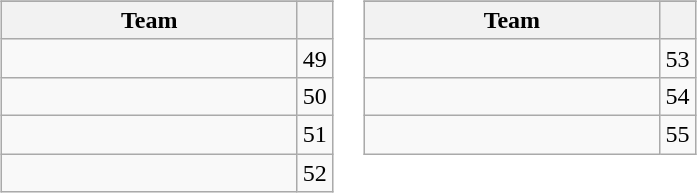<table>
<tr style="vertical-align:top">
<td><br><table class="wikitable">
<tr>
</tr>
<tr>
<th width="190">Team</th>
<th></th>
</tr>
<tr>
<td></td>
<td style="text-align:center">49</td>
</tr>
<tr>
<td></td>
<td style="text-align:center">50</td>
</tr>
<tr>
<td></td>
<td style="text-align:center">51</td>
</tr>
<tr>
<td></td>
<td style="text-align:center">52</td>
</tr>
</table>
</td>
<td><br><table class="wikitable">
<tr>
</tr>
<tr>
<th width="190">Team</th>
<th></th>
</tr>
<tr>
<td></td>
<td style="text-align:center">53</td>
</tr>
<tr>
<td></td>
<td style="text-align:center">54</td>
</tr>
<tr>
<td></td>
<td style="text-align:center">55</td>
</tr>
</table>
</td>
</tr>
</table>
